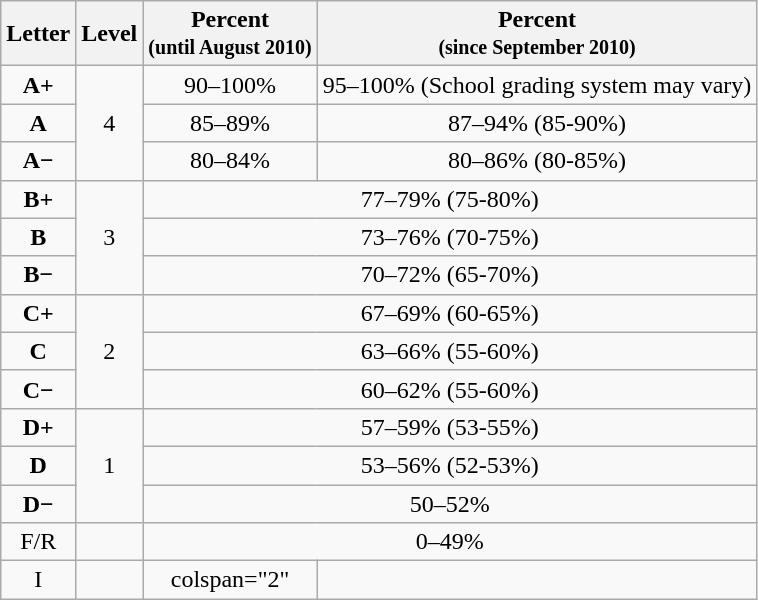<table class="wikitable" style="text-align:center;">
<tr>
<th>Letter</th>
<th>Level</th>
<th>Percent<br><small>(until August 2010)</small></th>
<th>Percent<br><small>(since September 2010)</small></th>
</tr>
<tr>
<td><strong>A+</strong></td>
<td rowspan="3">4</td>
<td>90–100%</td>
<td>95–100% (School grading system may vary)</td>
</tr>
<tr>
<td><strong>A</strong></td>
<td>85–89%</td>
<td>87–94% (85-90%)</td>
</tr>
<tr>
<td><strong>A−</strong></td>
<td>80–84%</td>
<td>80–86% (80-85%)</td>
</tr>
<tr>
<td><strong>B+</strong></td>
<td rowspan="3">3</td>
<td colspan="2">77–79% (75-80%)</td>
</tr>
<tr>
<td><strong>B</strong></td>
<td colspan="2">73–76% (70-75%)</td>
</tr>
<tr>
<td><strong>B−</strong></td>
<td colspan="2">70–72% (65-70%)</td>
</tr>
<tr>
<td><strong>C+</strong></td>
<td rowspan="3">2</td>
<td colspan="2">67–69% (60-65%)</td>
</tr>
<tr>
<td><strong>C</strong></td>
<td colspan="2">63–66% (55-60%)</td>
</tr>
<tr>
<td><strong>C−</strong></td>
<td colspan="2">60–62% (55-60%)</td>
</tr>
<tr>
<td><strong>D+</strong></td>
<td rowspan="3">1</td>
<td colspan="2">57–59% (53-55%)</td>
</tr>
<tr>
<td><strong>D</strong></td>
<td colspan="2">53–56% (52-53%)</td>
</tr>
<tr>
<td><strong>D−</strong></td>
<td colspan="2">50–52%</td>
</tr>
<tr>
<td>F/R</td>
<td></td>
<td colspan="2">0–49%</td>
</tr>
<tr>
<td>I</td>
<td></td>
<td>colspan="2" </td>
</tr>
</table>
